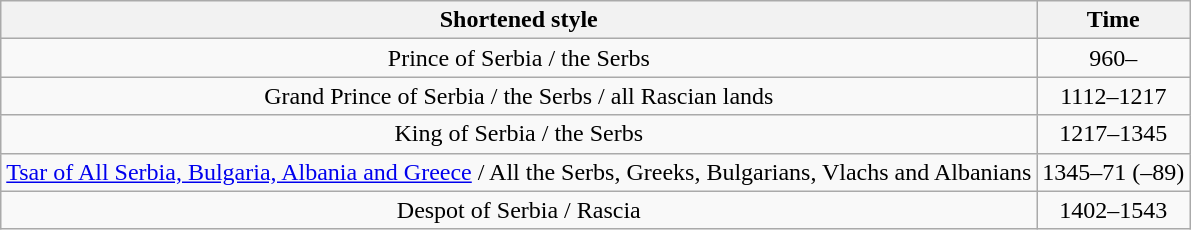<table class="wikitable" style="text-align:center">
<tr>
<th>Shortened style</th>
<th>Time</th>
</tr>
<tr>
<td>Prince of Serbia / the Serbs</td>
<td> 960–</td>
</tr>
<tr>
<td>Grand Prince of Serbia / the Serbs / all Rascian lands</td>
<td>1112–1217</td>
</tr>
<tr>
<td>King of Serbia / the Serbs</td>
<td>1217–1345</td>
</tr>
<tr>
<td><a href='#'>Tsar of All Serbia, Bulgaria, Albania and Greece</a> / All the Serbs, Greeks, Bulgarians, Vlachs and Albanians</td>
<td>1345–71 (–89)</td>
</tr>
<tr>
<td>Despot of Serbia / Rascia</td>
<td>1402–1543</td>
</tr>
</table>
